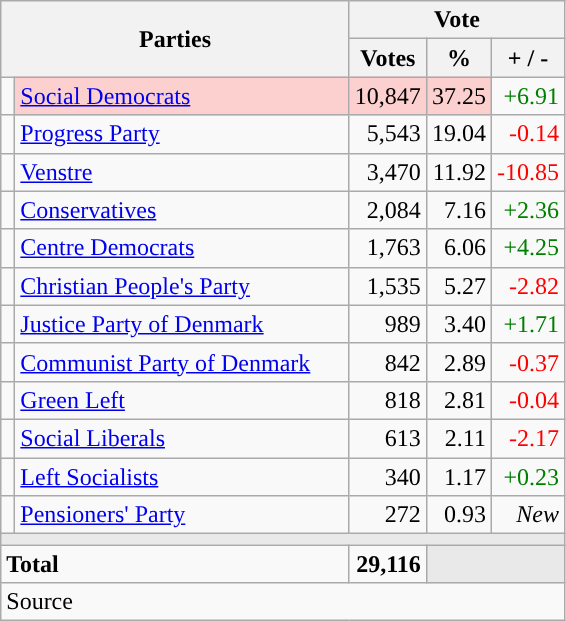<table class="wikitable" style="text-align:right;">
<tr>
<th style="text-align:centre;" rowspan="2" colspan="2" width="225">Parties</th>
<th colspan="3">Vote</th>
</tr>
<tr>
<th width="15">Votes</th>
<th width="15">%</th>
<th width="15">+ / -</th>
</tr>
<tr>
<td width="2" style="color:inherit;background:"></td>
<td bgcolor=#fbd0ce  align="left"><a href='#'>Social Democrats</a></td>
<td bgcolor=#fbd0ce>10,847</td>
<td bgcolor=#fbd0ce>37.25</td>
<td style=color:green;>+6.91</td>
</tr>
<tr>
<td width="2" style="color:inherit;background:"></td>
<td align="left"><a href='#'>Progress Party</a></td>
<td>5,543</td>
<td>19.04</td>
<td style=color:red;>-0.14</td>
</tr>
<tr>
<td width="2" style="color:inherit;background:"></td>
<td align="left"><a href='#'>Venstre</a></td>
<td>3,470</td>
<td>11.92</td>
<td style=color:red;>-10.85</td>
</tr>
<tr>
<td width="2" style="color:inherit;background:"></td>
<td align="left"><a href='#'>Conservatives</a></td>
<td>2,084</td>
<td>7.16</td>
<td style=color:green;>+2.36</td>
</tr>
<tr>
<td width="2" style="color:inherit;background:"></td>
<td align="left"><a href='#'>Centre Democrats</a></td>
<td>1,763</td>
<td>6.06</td>
<td style=color:green;>+4.25</td>
</tr>
<tr>
<td width="2" style="color:inherit;background:"></td>
<td align="left"><a href='#'>Christian People's Party</a></td>
<td>1,535</td>
<td>5.27</td>
<td style=color:red;>-2.82</td>
</tr>
<tr>
<td width="2" style="color:inherit;background:"></td>
<td align="left"><a href='#'>Justice Party of Denmark</a></td>
<td>989</td>
<td>3.40</td>
<td style=color:green;>+1.71</td>
</tr>
<tr>
<td width="2" style="color:inherit;background:"></td>
<td align="left"><a href='#'>Communist Party of Denmark</a></td>
<td>842</td>
<td>2.89</td>
<td style=color:red;>-0.37</td>
</tr>
<tr>
<td width="2" style="color:inherit;background:"></td>
<td align="left"><a href='#'>Green Left</a></td>
<td>818</td>
<td>2.81</td>
<td style=color:red;>-0.04</td>
</tr>
<tr>
<td width="2" style="color:inherit;background:"></td>
<td align="left"><a href='#'>Social Liberals</a></td>
<td>613</td>
<td>2.11</td>
<td style=color:red;>-2.17</td>
</tr>
<tr>
<td width="2" style="color:inherit;background:"></td>
<td align="left"><a href='#'>Left Socialists</a></td>
<td>340</td>
<td>1.17</td>
<td style=color:green;>+0.23</td>
</tr>
<tr>
<td width="2" style="color:inherit;background:"></td>
<td align="left"><a href='#'>Pensioners' Party</a></td>
<td>272</td>
<td>0.93</td>
<td><em>New</em></td>
</tr>
<tr>
<td colspan="7" bgcolor="#E9E9E9"></td>
</tr>
<tr>
<td align="left" colspan="2"><strong>Total</strong></td>
<td><strong>29,116</strong></td>
<td bgcolor="#E9E9E9" colspan="2"></td>
</tr>
<tr>
<td align="left" colspan="6">Source</td>
</tr>
</table>
